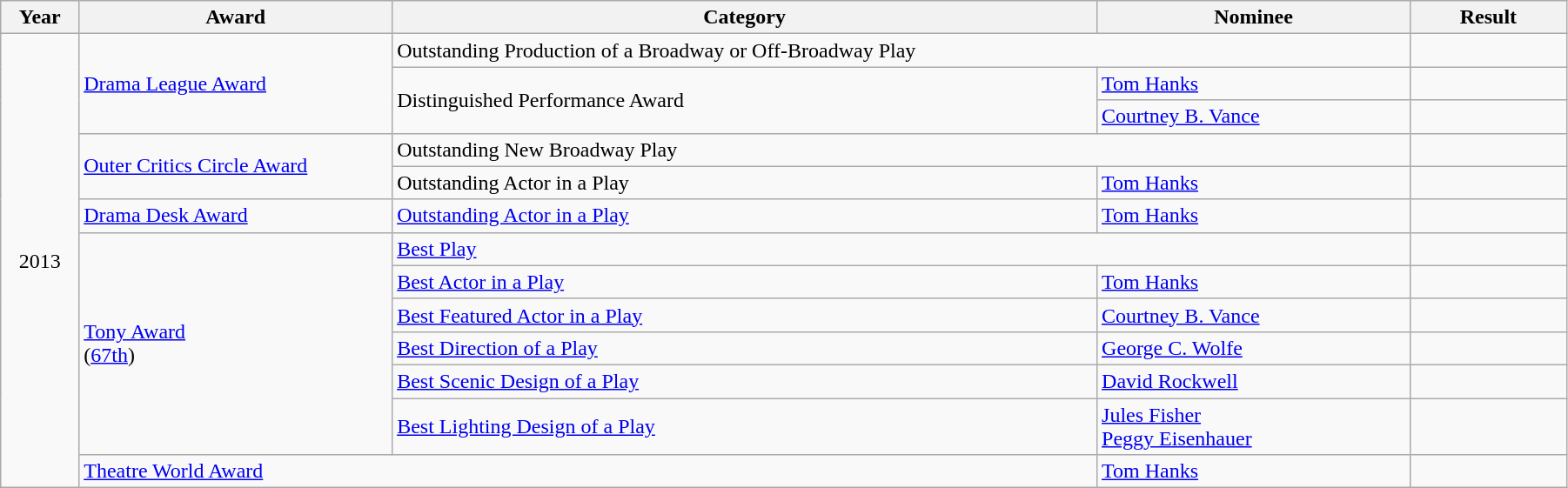<table class="wikitable" width="95%">
<tr>
<th width="5%">Year</th>
<th width="20%">Award</th>
<th width="45%">Category</th>
<th width="20%">Nominee</th>
<th width="10%">Result</th>
</tr>
<tr>
<td rowspan="13" align="center">2013</td>
<td rowspan="3"><a href='#'>Drama League Award</a></td>
<td colspan="2">Outstanding Production of a Broadway or Off-Broadway Play</td>
<td></td>
</tr>
<tr>
<td rowspan="2">Distinguished Performance Award</td>
<td><a href='#'>Tom Hanks</a></td>
<td></td>
</tr>
<tr>
<td><a href='#'>Courtney B. Vance</a></td>
<td></td>
</tr>
<tr>
<td rowspan="2"><a href='#'>Outer Critics Circle Award</a></td>
<td colspan="2">Outstanding New Broadway Play</td>
<td></td>
</tr>
<tr>
<td>Outstanding Actor in a Play</td>
<td><a href='#'>Tom Hanks</a></td>
<td></td>
</tr>
<tr>
<td><a href='#'>Drama Desk Award</a></td>
<td><a href='#'>Outstanding Actor in a Play</a></td>
<td><a href='#'>Tom Hanks</a></td>
<td></td>
</tr>
<tr>
<td rowspan="6"><a href='#'>Tony Award</a><br>(<a href='#'>67th</a>)</td>
<td colspan="2"><a href='#'>Best Play</a></td>
<td></td>
</tr>
<tr>
<td><a href='#'>Best Actor in a Play</a></td>
<td><a href='#'>Tom Hanks</a></td>
<td></td>
</tr>
<tr>
<td><a href='#'>Best Featured Actor in a Play</a></td>
<td><a href='#'>Courtney B. Vance</a></td>
<td></td>
</tr>
<tr>
<td><a href='#'>Best Direction of a Play</a></td>
<td><a href='#'>George C. Wolfe</a></td>
<td></td>
</tr>
<tr>
<td><a href='#'>Best Scenic Design of a Play</a></td>
<td><a href='#'>David Rockwell</a></td>
<td></td>
</tr>
<tr>
<td><a href='#'>Best Lighting Design of a Play</a></td>
<td><a href='#'>Jules Fisher</a> <br> <a href='#'>Peggy Eisenhauer</a></td>
<td></td>
</tr>
<tr>
<td colspan=2><a href='#'>Theatre World Award</a></td>
<td><a href='#'>Tom Hanks</a></td>
<td></td>
</tr>
</table>
